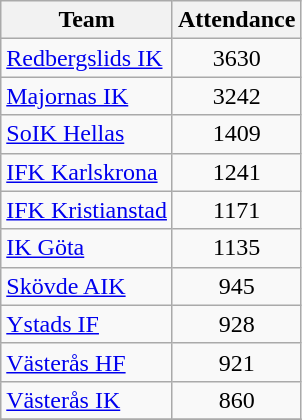<table class="wikitable sortable">
<tr>
<th>Team</th>
<th>Attendance</th>
</tr>
<tr>
<td><a href='#'>Redbergslids IK</a></td>
<td align=center>3630</td>
</tr>
<tr>
<td><a href='#'>Majornas IK</a></td>
<td align=center>3242</td>
</tr>
<tr>
<td><a href='#'>SoIK Hellas</a></td>
<td align=center>1409</td>
</tr>
<tr>
<td><a href='#'>IFK Karlskrona</a></td>
<td align=center>1241</td>
</tr>
<tr>
<td><a href='#'>IFK Kristianstad</a></td>
<td align=center>1171</td>
</tr>
<tr>
<td><a href='#'>IK Göta</a></td>
<td align=center>1135</td>
</tr>
<tr>
<td><a href='#'>Skövde AIK</a></td>
<td align=center>945</td>
</tr>
<tr>
<td><a href='#'>Ystads IF</a></td>
<td align=center>928</td>
</tr>
<tr>
<td><a href='#'>Västerås HF</a></td>
<td align=center>921</td>
</tr>
<tr>
<td><a href='#'>Västerås IK</a></td>
<td align=center>860</td>
</tr>
<tr>
</tr>
</table>
